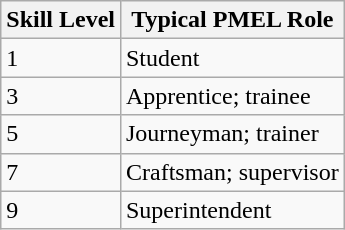<table class="wikitable">
<tr>
<th>Skill Level</th>
<th>Typical PMEL Role</th>
</tr>
<tr>
<td>1</td>
<td>Student</td>
</tr>
<tr>
<td>3</td>
<td>Apprentice; trainee</td>
</tr>
<tr>
<td>5</td>
<td>Journeyman; trainer</td>
</tr>
<tr>
<td>7</td>
<td>Craftsman; supervisor</td>
</tr>
<tr>
<td>9</td>
<td>Superintendent</td>
</tr>
</table>
